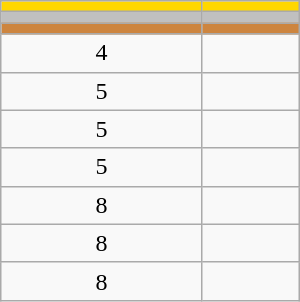<table class="wikitable" style="width:200px;">
<tr style="background:gold;">
<td align=center></td>
<td></td>
</tr>
<tr style="background:silver;">
<td align=center></td>
<td></td>
</tr>
<tr style="background:peru;">
<td align=center></td>
<td></td>
</tr>
<tr>
<td align=center>4</td>
<td></td>
</tr>
<tr>
<td align=center>5</td>
<td></td>
</tr>
<tr>
<td align=center>5</td>
<td></td>
</tr>
<tr>
<td align=center>5</td>
<td></td>
</tr>
<tr>
<td align=center>8</td>
<td></td>
</tr>
<tr>
<td align=center>8</td>
<td></td>
</tr>
<tr>
<td align=center>8</td>
<td></td>
</tr>
</table>
